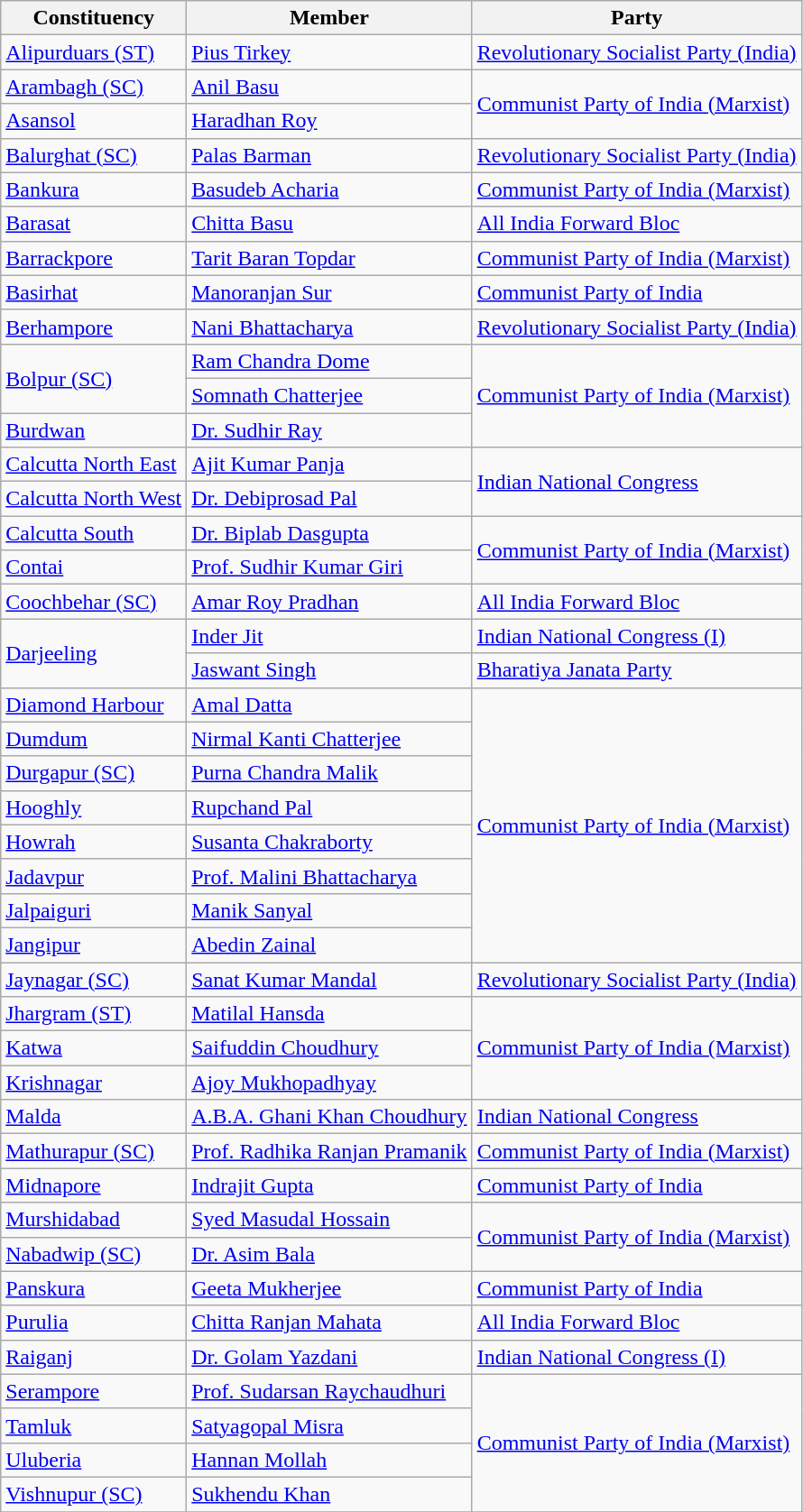<table class="wikitable sortable">
<tr>
<th>Constituency</th>
<th>Member</th>
<th>Party</th>
</tr>
<tr>
<td><a href='#'>Alipurduars (ST)</a></td>
<td><a href='#'>Pius Tirkey</a></td>
<td><a href='#'>Revolutionary Socialist Party (India)</a></td>
</tr>
<tr>
<td><a href='#'>Arambagh (SC)</a></td>
<td><a href='#'>Anil Basu</a></td>
<td rowspan="2"><a href='#'>Communist Party of India (Marxist)</a></td>
</tr>
<tr>
<td><a href='#'>Asansol</a></td>
<td><a href='#'>Haradhan Roy</a></td>
</tr>
<tr>
<td><a href='#'>Balurghat (SC)</a></td>
<td><a href='#'>Palas Barman</a></td>
<td><a href='#'>Revolutionary Socialist Party (India)</a></td>
</tr>
<tr>
<td><a href='#'>Bankura</a></td>
<td><a href='#'>Basudeb Acharia</a></td>
<td><a href='#'>Communist Party of India (Marxist)</a></td>
</tr>
<tr>
<td><a href='#'>Barasat</a></td>
<td><a href='#'>Chitta Basu</a></td>
<td><a href='#'>All India Forward Bloc</a></td>
</tr>
<tr>
<td><a href='#'>Barrackpore</a></td>
<td><a href='#'>Tarit Baran Topdar</a></td>
<td><a href='#'>Communist Party of India (Marxist)</a></td>
</tr>
<tr>
<td><a href='#'>Basirhat</a></td>
<td><a href='#'>Manoranjan Sur</a></td>
<td><a href='#'>Communist Party of India</a></td>
</tr>
<tr>
<td><a href='#'>Berhampore</a></td>
<td><a href='#'>Nani Bhattacharya</a></td>
<td><a href='#'>Revolutionary Socialist Party (India)</a></td>
</tr>
<tr>
<td rowspan=2><a href='#'>Bolpur (SC)</a></td>
<td><a href='#'>Ram Chandra Dome</a></td>
<td rowspan="3"><a href='#'>Communist Party of India (Marxist)</a></td>
</tr>
<tr>
<td><a href='#'>Somnath Chatterjee</a></td>
</tr>
<tr>
<td><a href='#'>Burdwan</a></td>
<td><a href='#'>Dr. Sudhir Ray</a></td>
</tr>
<tr>
<td><a href='#'>Calcutta North East</a></td>
<td><a href='#'>Ajit Kumar Panja</a></td>
<td rowspan=2><a href='#'>Indian National Congress</a></td>
</tr>
<tr>
<td><a href='#'>Calcutta North West</a></td>
<td><a href='#'>Dr. Debiprosad Pal</a></td>
</tr>
<tr>
<td><a href='#'>Calcutta South</a></td>
<td><a href='#'>Dr. Biplab Dasgupta</a></td>
<td rowspan="2"><a href='#'>Communist Party of India (Marxist)</a></td>
</tr>
<tr>
<td><a href='#'>Contai</a></td>
<td><a href='#'>Prof. Sudhir Kumar Giri</a></td>
</tr>
<tr>
<td><a href='#'>Coochbehar (SC)</a></td>
<td><a href='#'>Amar Roy Pradhan</a></td>
<td><a href='#'>All India Forward Bloc</a></td>
</tr>
<tr>
<td rowspan=2><a href='#'>Darjeeling</a></td>
<td><a href='#'>Inder Jit</a></td>
<td><a href='#'>Indian National Congress (I)</a></td>
</tr>
<tr>
<td><a href='#'>Jaswant Singh</a></td>
<td><a href='#'>Bharatiya Janata Party</a></td>
</tr>
<tr>
<td><a href='#'>Diamond Harbour</a></td>
<td><a href='#'>Amal Datta</a></td>
<td rowspan="8"><a href='#'>Communist Party of India (Marxist)</a></td>
</tr>
<tr>
<td><a href='#'>Dumdum</a></td>
<td><a href='#'>Nirmal Kanti Chatterjee</a></td>
</tr>
<tr>
<td><a href='#'>Durgapur (SC)</a></td>
<td><a href='#'>Purna Chandra Malik</a></td>
</tr>
<tr>
<td><a href='#'>Hooghly</a></td>
<td><a href='#'>Rupchand Pal</a></td>
</tr>
<tr>
<td><a href='#'>Howrah</a></td>
<td><a href='#'>Susanta Chakraborty</a></td>
</tr>
<tr>
<td><a href='#'>Jadavpur</a></td>
<td><a href='#'>Prof. Malini Bhattacharya</a></td>
</tr>
<tr>
<td><a href='#'>Jalpaiguri</a></td>
<td><a href='#'>Manik Sanyal</a></td>
</tr>
<tr>
<td><a href='#'>Jangipur</a></td>
<td><a href='#'>Abedin Zainal</a></td>
</tr>
<tr>
<td><a href='#'>Jaynagar (SC)</a></td>
<td><a href='#'>Sanat Kumar Mandal</a></td>
<td><a href='#'>Revolutionary Socialist Party (India)</a></td>
</tr>
<tr>
<td><a href='#'>Jhargram (ST)</a></td>
<td><a href='#'>Matilal Hansda</a></td>
<td rowspan="3"><a href='#'>Communist Party of India (Marxist)</a></td>
</tr>
<tr>
<td><a href='#'>Katwa</a></td>
<td><a href='#'>Saifuddin Choudhury</a></td>
</tr>
<tr>
<td><a href='#'>Krishnagar</a></td>
<td><a href='#'>Ajoy Mukhopadhyay</a></td>
</tr>
<tr>
<td><a href='#'>Malda</a></td>
<td><a href='#'>A.B.A. Ghani Khan Choudhury</a></td>
<td><a href='#'>Indian National Congress</a></td>
</tr>
<tr>
<td><a href='#'>Mathurapur (SC)</a></td>
<td><a href='#'>Prof. Radhika Ranjan Pramanik</a></td>
<td><a href='#'>Communist Party of India (Marxist)</a></td>
</tr>
<tr>
<td><a href='#'>Midnapore</a></td>
<td><a href='#'>Indrajit Gupta</a></td>
<td><a href='#'>Communist Party of India</a></td>
</tr>
<tr>
<td><a href='#'>Murshidabad</a></td>
<td><a href='#'>Syed Masudal Hossain</a></td>
<td rowspan="2"><a href='#'>Communist Party of India (Marxist)</a></td>
</tr>
<tr>
<td><a href='#'>Nabadwip (SC)</a></td>
<td><a href='#'>Dr. Asim Bala</a></td>
</tr>
<tr>
<td><a href='#'>Panskura</a></td>
<td><a href='#'>Geeta Mukherjee</a></td>
<td><a href='#'>Communist Party of India</a></td>
</tr>
<tr>
<td><a href='#'>Purulia</a></td>
<td><a href='#'>Chitta Ranjan Mahata</a></td>
<td><a href='#'>All India Forward Bloc</a></td>
</tr>
<tr>
<td><a href='#'>Raiganj</a></td>
<td><a href='#'>Dr. Golam Yazdani</a></td>
<td><a href='#'>Indian National Congress (I)</a></td>
</tr>
<tr>
<td><a href='#'>Serampore</a></td>
<td><a href='#'>Prof. Sudarsan Raychaudhuri</a></td>
<td rowspan="4"><a href='#'>Communist Party of India (Marxist)</a></td>
</tr>
<tr>
<td><a href='#'>Tamluk</a></td>
<td><a href='#'>Satyagopal Misra</a></td>
</tr>
<tr>
<td><a href='#'>Uluberia</a></td>
<td><a href='#'>Hannan Mollah</a></td>
</tr>
<tr>
<td><a href='#'>Vishnupur (SC)</a></td>
<td><a href='#'>Sukhendu Khan</a></td>
</tr>
<tr>
</tr>
</table>
